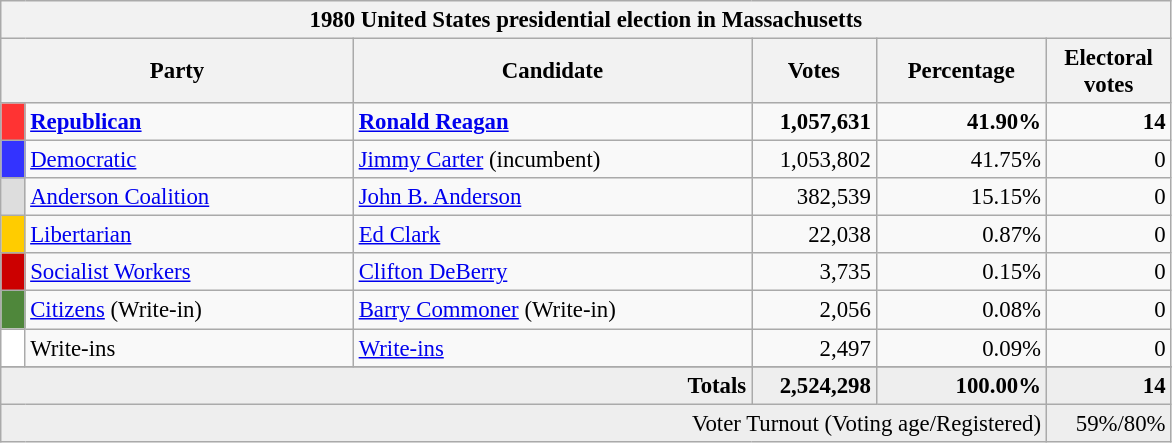<table class="wikitable" style="font-size: 95%;">
<tr>
<th colspan="6">1980 United States presidential election in Massachusetts</th>
</tr>
<tr>
<th colspan="2" style="width: 15em">Party</th>
<th style="width: 17em">Candidate</th>
<th style="width: 5em">Votes</th>
<th style="width: 7em">Percentage</th>
<th style="width: 5em">Electoral votes</th>
</tr>
<tr>
<th style="background-color:#FF3333; width: 3px"></th>
<td style="width: 130px"><strong><a href='#'>Republican</a></strong></td>
<td><strong><a href='#'>Ronald Reagan</a></strong></td>
<td align="right"><strong>1,057,631</strong></td>
<td align="right"><strong>41.90%</strong></td>
<td align="right"><strong>14</strong></td>
</tr>
<tr>
<th style="background-color:#3333FF; width: 3px"></th>
<td style="width: 130px"><a href='#'>Democratic</a></td>
<td><a href='#'>Jimmy Carter</a> (incumbent)</td>
<td align="right">1,053,802</td>
<td align="right">41.75%</td>
<td align="right">0</td>
</tr>
<tr>
<th style="background-color:#DDDDDD; width: 3px"></th>
<td style="width: 130px"><a href='#'>Anderson Coalition</a></td>
<td><a href='#'>John B. Anderson</a></td>
<td align="right">382,539</td>
<td align="right">15.15%</td>
<td align="right">0</td>
</tr>
<tr>
<th style="background-color:#FFCC00; width: 3px"></th>
<td style="width: 130px"><a href='#'>Libertarian</a></td>
<td><a href='#'>Ed Clark</a></td>
<td align="right">22,038</td>
<td align="right">0.87%</td>
<td align="right">0</td>
</tr>
<tr>
<th style="background-color:#CC0000; width: 3px"></th>
<td style="width: 130px"><a href='#'>Socialist Workers</a></td>
<td><a href='#'>Clifton DeBerry</a></td>
<td align="right">3,735</td>
<td align="right">0.15%</td>
<td align="right">0</td>
</tr>
<tr>
<th style="background-color:#4F873B; width: 3px"></th>
<td style="width: 130px"><a href='#'>Citizens</a> (Write-in)</td>
<td><a href='#'>Barry Commoner</a> (Write-in)</td>
<td align="right">2,056</td>
<td align="right">0.08%</td>
<td align="right">0</td>
</tr>
<tr>
<th style="background-color:#FFFFFF; width: 3px"></th>
<td style="width: 130px">Write-ins</td>
<td><a href='#'>Write-ins</a></td>
<td align="right">2,497</td>
<td align="right">0.09%</td>
<td align="right">0</td>
</tr>
<tr>
</tr>
<tr bgcolor="#EEEEEE">
<td colspan="3" align="right"><strong>Totals</strong></td>
<td align="right"><strong>2,524,298</strong></td>
<td align="right"><strong>100.00%</strong></td>
<td align="right"><strong>14</strong></td>
</tr>
<tr bgcolor="#EEEEEE">
<td colspan="5" align="right">Voter Turnout (Voting age/Registered)</td>
<td colspan="1" align="right">59%/80%</td>
</tr>
</table>
